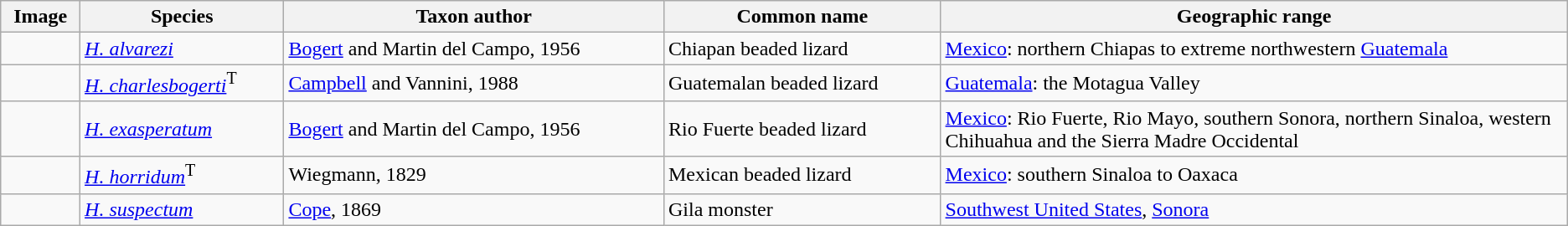<table class="wikitable">
<tr>
<th>Image</th>
<th>Species</th>
<th>Taxon author</th>
<th>Common name</th>
<th>Geographic range</th>
</tr>
<tr>
<td></td>
<td><em><a href='#'>H. alvarezi</a></em></td>
<td><a href='#'>Bogert</a> and Martin del Campo, 1956</td>
<td>Chiapan beaded lizard</td>
<td style="width:40%"><a href='#'>Mexico</a>: northern Chiapas to extreme northwestern <a href='#'>Guatemala</a></td>
</tr>
<tr>
<td></td>
<td><em><a href='#'>H. charlesbogerti</a></em><span><sup>T</sup></span></td>
<td><a href='#'>Campbell</a> and Vannini, 1988</td>
<td>Guatemalan beaded lizard</td>
<td><a href='#'>Guatemala</a>: the Motagua Valley</td>
</tr>
<tr>
<td></td>
<td><em><a href='#'>H. exasperatum</a></em></td>
<td><a href='#'>Bogert</a> and Martin del Campo, 1956</td>
<td>Rio Fuerte beaded lizard</td>
<td><a href='#'>Mexico</a>: Rio Fuerte, Rio Mayo, southern Sonora, northern Sinaloa, western Chihuahua and the Sierra Madre Occidental</td>
</tr>
<tr>
<td></td>
<td><em><a href='#'>H. horridum</a></em><span><sup>T</sup></span></td>
<td>Wiegmann, 1829</td>
<td>Mexican beaded lizard</td>
<td><a href='#'>Mexico</a>: southern Sinaloa to Oaxaca</td>
</tr>
<tr>
<td></td>
<td><em><a href='#'>H. suspectum</a></em></td>
<td><a href='#'>Cope</a>, 1869</td>
<td>Gila monster</td>
<td><a href='#'>Southwest United States</a>, <a href='#'>Sonora</a></td>
</tr>
</table>
